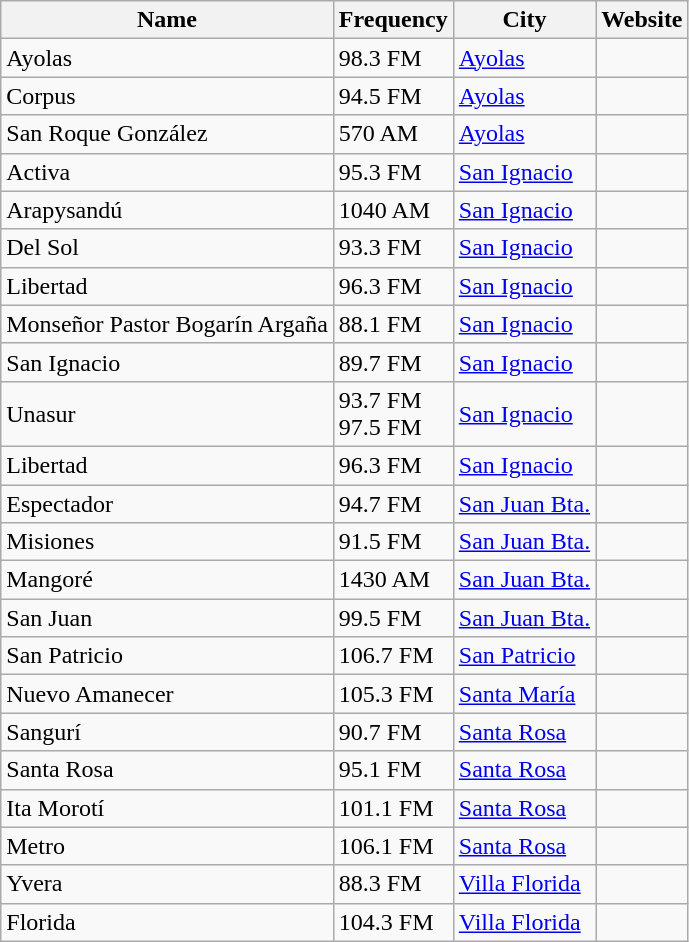<table class="wikitable sortable">
<tr>
<th>Name</th>
<th>Frequency</th>
<th>City</th>
<th>Website</th>
</tr>
<tr>
<td>Ayolas</td>
<td>98.3 FM</td>
<td><a href='#'>Ayolas</a></td>
<td></td>
</tr>
<tr>
<td>Corpus</td>
<td>94.5 FM</td>
<td><a href='#'>Ayolas</a></td>
<td></td>
</tr>
<tr>
<td>San Roque González</td>
<td>570 AM</td>
<td><a href='#'>Ayolas</a></td>
<td></td>
</tr>
<tr>
<td>Activa</td>
<td>95.3 FM</td>
<td><a href='#'>San Ignacio</a></td>
<td></td>
</tr>
<tr>
<td>Arapysandú</td>
<td>1040 AM</td>
<td><a href='#'>San Ignacio</a></td>
<td></td>
</tr>
<tr>
<td>Del Sol</td>
<td>93.3 FM</td>
<td><a href='#'>San Ignacio</a></td>
<td></td>
</tr>
<tr>
<td>Libertad</td>
<td>96.3 FM</td>
<td><a href='#'>San Ignacio</a></td>
<td></td>
</tr>
<tr>
<td>Monseñor Pastor Bogarín Argaña</td>
<td>88.1 FM</td>
<td><a href='#'>San Ignacio</a></td>
<td></td>
</tr>
<tr>
<td>San Ignacio</td>
<td>89.7 FM</td>
<td><a href='#'>San Ignacio</a></td>
<td></td>
</tr>
<tr>
<td>Unasur</td>
<td>93.7 FM<br>97.5 FM</td>
<td><a href='#'>San Ignacio</a></td>
<td></td>
</tr>
<tr>
<td>Libertad</td>
<td>96.3 FM</td>
<td><a href='#'>San Ignacio</a></td>
<td></td>
</tr>
<tr>
<td>Espectador</td>
<td>94.7 FM</td>
<td><a href='#'>San Juan Bta.</a></td>
<td></td>
</tr>
<tr>
<td>Misiones</td>
<td>91.5 FM</td>
<td><a href='#'>San Juan Bta.</a></td>
<td></td>
</tr>
<tr>
<td>Mangoré</td>
<td>1430 AM</td>
<td><a href='#'>San Juan Bta.</a></td>
<td></td>
</tr>
<tr>
<td>San Juan</td>
<td>99.5 FM</td>
<td><a href='#'>San Juan Bta.</a></td>
<td></td>
</tr>
<tr>
<td>San Patricio</td>
<td>106.7 FM</td>
<td><a href='#'>San Patricio</a></td>
<td></td>
</tr>
<tr>
<td>Nuevo Amanecer</td>
<td>105.3 FM</td>
<td><a href='#'>Santa María</a></td>
<td></td>
</tr>
<tr>
<td>Sangurí</td>
<td>90.7 FM</td>
<td><a href='#'>Santa Rosa</a></td>
<td></td>
</tr>
<tr>
<td>Santa Rosa</td>
<td>95.1 FM</td>
<td><a href='#'>Santa Rosa</a></td>
<td></td>
</tr>
<tr>
<td>Ita Morotí</td>
<td>101.1 FM</td>
<td><a href='#'>Santa Rosa</a></td>
<td></td>
</tr>
<tr>
<td>Metro</td>
<td>106.1 FM</td>
<td><a href='#'>Santa Rosa</a></td>
<td></td>
</tr>
<tr>
<td>Yvera</td>
<td>88.3 FM</td>
<td><a href='#'>Villa Florida</a></td>
<td></td>
</tr>
<tr>
<td>Florida</td>
<td>104.3 FM</td>
<td><a href='#'>Villa Florida</a></td>
<td></td>
</tr>
</table>
